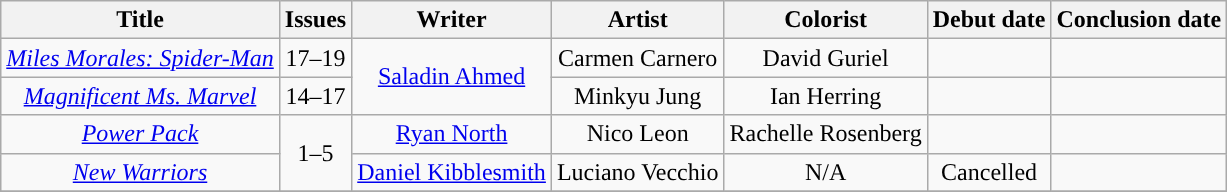<table class="wikitable" border="2" class="wikitable" style="text-align:center;">
<tr>
<th scope="col">Title</th>
<th scope="col">Issues</th>
<th scope="col">Writer</th>
<th scope="col">Artist</th>
<th scope="col">Colorist</th>
<th scope="col">Debut date</th>
<th scope="col">Conclusion date</th>
</tr>
<tr>
<td><em><a href='#'>Miles Morales: Spider-Man</a></em></td>
<td>17–19</td>
<td rowspan="2"><a href='#'>Saladin Ahmed</a></td>
<td>Carmen Carnero</td>
<td>David Guriel</td>
<td></td>
<td></td>
</tr>
<tr>
<td><em><a href='#'>Magnificent Ms. Marvel</a></em></td>
<td>14–17</td>
<td>Minkyu Jung</td>
<td>Ian Herring</td>
<td></td>
<td></td>
</tr>
<tr>
<td><em><a href='#'>Power Pack</a></em></td>
<td rowspan="2">1–5</td>
<td><a href='#'>Ryan North</a></td>
<td>Nico Leon</td>
<td>Rachelle Rosenberg</td>
<td></td>
<td></td>
</tr>
<tr>
<td><em><a href='#'>New Warriors</a></em></td>
<td><a href='#'>Daniel Kibblesmith</a></td>
<td>Luciano Vecchio</td>
<td>N/A</td>
<td>Cancelled</td>
<td></td>
</tr>
<tr>
</tr>
</table>
